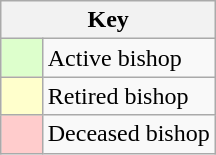<table class="wikitable" style="float: right;">
<tr>
<th colspan="2">Key</th>
</tr>
<tr>
<td style="background:#dfc; width:20px;"></td>
<td>Active bishop</td>
</tr>
<tr>
<td style="background:#ffc;"></td>
<td>Retired bishop</td>
</tr>
<tr>
<td style="background:#fcc;"></td>
<td>Deceased bishop</td>
</tr>
</table>
